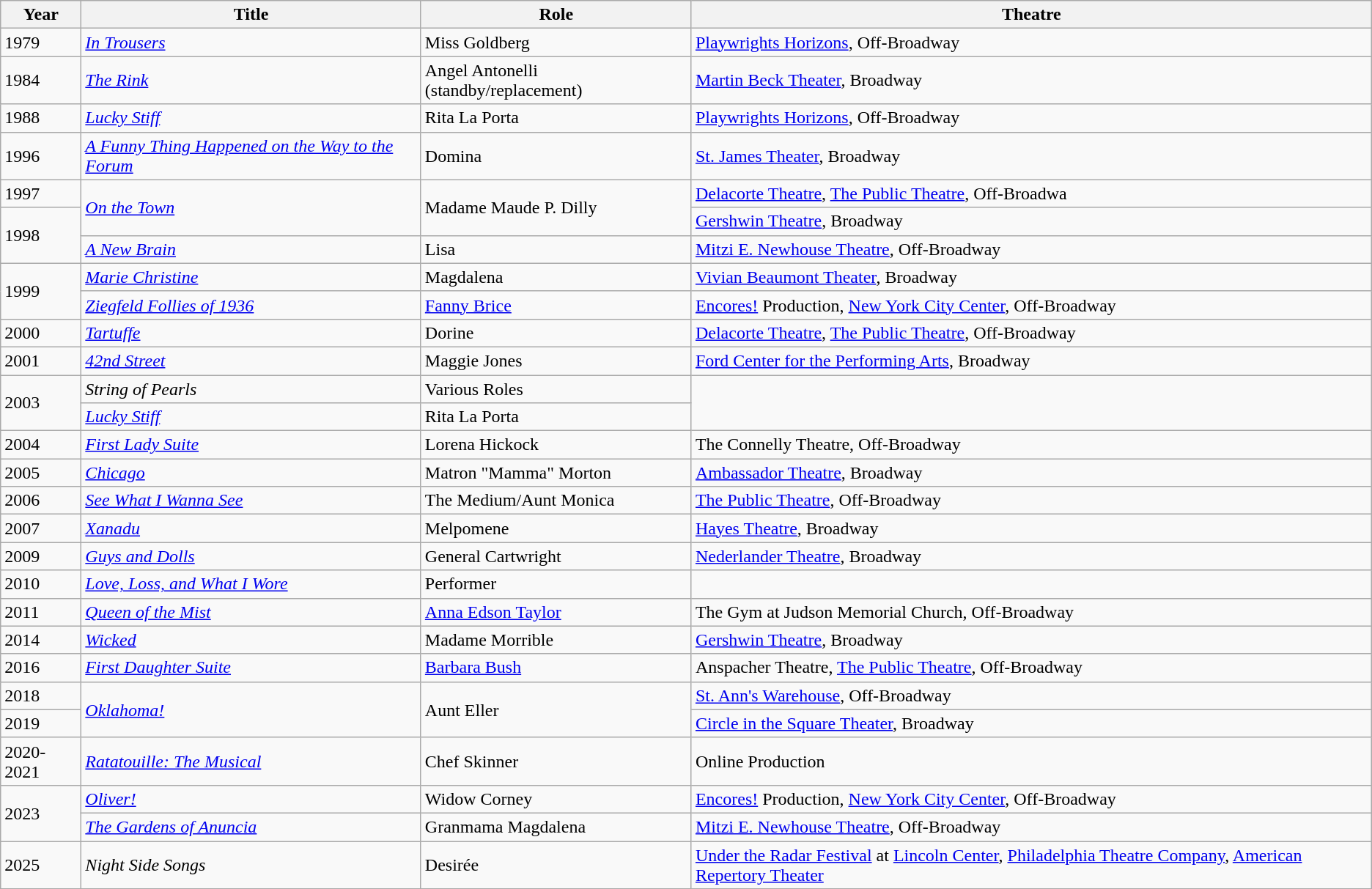<table class="wikitable sortable">
<tr>
<th>Year</th>
<th>Title</th>
<th>Role</th>
<th>Theatre</th>
</tr>
<tr>
<td>1979</td>
<td><em><a href='#'>In Trousers</a></em></td>
<td>Miss Goldberg</td>
<td><a href='#'>Playwrights Horizons</a>, Off-Broadway</td>
</tr>
<tr>
<td>1984</td>
<td><a href='#'><em>The Rink</em></a></td>
<td>Angel Antonelli (standby/replacement)</td>
<td><a href='#'>Martin Beck Theater</a>, Broadway</td>
</tr>
<tr>
<td>1988</td>
<td><em><a href='#'>Lucky Stiff</a></em></td>
<td>Rita La Porta</td>
<td><a href='#'>Playwrights Horizons</a>, Off-Broadway</td>
</tr>
<tr>
<td>1996</td>
<td><em><a href='#'>A Funny Thing Happened on the Way to the Forum</a></em></td>
<td>Domina</td>
<td><a href='#'>St. James Theater</a>, Broadway</td>
</tr>
<tr>
<td>1997</td>
<td rowspan=2><a href='#'><em>On the Town</em></a></td>
<td rowspan=2>Madame Maude P. Dilly</td>
<td><a href='#'>Delacorte Theatre</a>, <a href='#'>The Public Theatre</a>, Off-Broadwa</td>
</tr>
<tr>
<td rowspan=2>1998</td>
<td><a href='#'>Gershwin Theatre</a>, Broadway</td>
</tr>
<tr>
<td><em><a href='#'>A New Brain</a></em></td>
<td>Lisa</td>
<td><a href='#'>Mitzi E. Newhouse Theatre</a>, Off-Broadway</td>
</tr>
<tr>
<td rowspan=2>1999</td>
<td><em><a href='#'>Marie Christine</a></em></td>
<td>Magdalena</td>
<td><a href='#'>Vivian Beaumont Theater</a>, Broadway</td>
</tr>
<tr>
<td><a href='#'><em>Ziegfeld Follies of 1936</em></a></td>
<td><a href='#'>Fanny Brice</a></td>
<td><a href='#'>Encores!</a> Production, <a href='#'>New York City Center</a>, Off-Broadway</td>
</tr>
<tr>
<td>2000</td>
<td><em><a href='#'>Tartuffe</a></em></td>
<td>Dorine</td>
<td><a href='#'>Delacorte Theatre</a>, <a href='#'>The Public Theatre</a>, Off-Broadway</td>
</tr>
<tr>
<td>2001</td>
<td><a href='#'><em>42nd Street</em></a></td>
<td>Maggie Jones</td>
<td><a href='#'>Ford Center for the Performing Arts</a>, Broadway</td>
</tr>
<tr>
<td rowspan=2>2003</td>
<td><em>String of Pearls</em></td>
<td>Various Roles</td>
</tr>
<tr>
<td><em><a href='#'>Lucky Stiff</a></em></td>
<td>Rita La Porta</td>
</tr>
<tr>
<td>2004</td>
<td><em><a href='#'>First Lady Suite</a></em></td>
<td>Lorena Hickock</td>
<td>The Connelly Theatre, Off-Broadway</td>
</tr>
<tr>
<td>2005</td>
<td><em><a href='#'>Chicago</a></em></td>
<td>Matron "Mamma" Morton</td>
<td><a href='#'>Ambassador Theatre</a>, Broadway</td>
</tr>
<tr>
<td>2006</td>
<td><em><a href='#'>See What I Wanna See</a></em></td>
<td>The Medium/Aunt Monica</td>
<td><a href='#'>The Public Theatre</a>, Off-Broadway</td>
</tr>
<tr>
<td>2007</td>
<td><em><a href='#'>Xanadu</a></em></td>
<td>Melpomene</td>
<td><a href='#'>Hayes Theatre</a>, Broadway</td>
</tr>
<tr>
<td>2009</td>
<td><a href='#'><em>Guys and Dolls</em></a></td>
<td>General Cartwright</td>
<td><a href='#'>Nederlander Theatre</a>, Broadway</td>
</tr>
<tr>
<td>2010</td>
<td><em><a href='#'>Love, Loss, and What I Wore</a></em></td>
<td>Performer</td>
</tr>
<tr>
<td>2011</td>
<td><em><a href='#'>Queen of the Mist</a></em></td>
<td><a href='#'>Anna Edson Taylor</a></td>
<td>The Gym at Judson Memorial Church, Off-Broadway</td>
</tr>
<tr>
<td>2014</td>
<td><em><a href='#'>Wicked</a></em></td>
<td>Madame Morrible</td>
<td><a href='#'>Gershwin Theatre</a>, Broadway</td>
</tr>
<tr>
<td>2016</td>
<td><em><a href='#'>First Daughter Suite</a></em></td>
<td><a href='#'>Barbara Bush</a></td>
<td>Anspacher Theatre, <a href='#'>The Public Theatre</a>, Off-Broadway</td>
</tr>
<tr>
<td>2018</td>
<td rowspan=2><em><a href='#'>Oklahoma!</a></em></td>
<td rowspan=2>Aunt Eller</td>
<td><a href='#'>St. Ann's Warehouse</a>, Off-Broadway</td>
</tr>
<tr>
<td>2019</td>
<td><a href='#'>Circle in the Square Theater</a>, Broadway</td>
</tr>
<tr>
<td>2020-2021</td>
<td><em><a href='#'>Ratatouille: The Musical</a></em></td>
<td>Chef Skinner</td>
<td>Online Production</td>
</tr>
<tr>
<td rowspan=2>2023</td>
<td><em><a href='#'>Oliver!</a></em></td>
<td>Widow Corney</td>
<td><a href='#'>Encores!</a> Production, <a href='#'>New York City Center</a>, Off-Broadway</td>
</tr>
<tr>
<td><em><a href='#'>The Gardens of Anuncia</a></em></td>
<td>Granmama Magdalena</td>
<td><a href='#'>Mitzi E. Newhouse Theatre</a>, Off-Broadway</td>
</tr>
<tr>
<td rowspan=2>2025</td>
<td><em>Night Side Songs</em></td>
<td>Desirée</td>
<td><a href='#'>Under the Radar Festival</a> at <a href='#'>Lincoln Center</a>, <a href='#'>Philadelphia Theatre Company</a>, <a href='#'>American Repertory Theater</a></td>
</tr>
<tr>
</tr>
</table>
